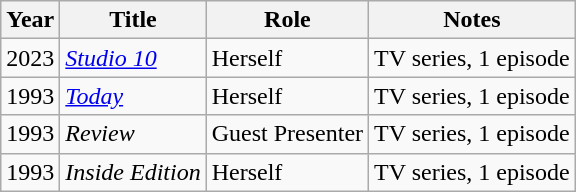<table class="wikitable">
<tr>
<th>Year</th>
<th>Title</th>
<th>Role</th>
<th>Notes</th>
</tr>
<tr>
<td>2023</td>
<td><em><a href='#'>Studio 10</a></em></td>
<td>Herself</td>
<td>TV series, 1 episode</td>
</tr>
<tr>
<td>1993</td>
<td><em><a href='#'>Today</a></em></td>
<td>Herself</td>
<td>TV series, 1 episode</td>
</tr>
<tr>
<td>1993</td>
<td><em>Review</em></td>
<td>Guest Presenter</td>
<td>TV series, 1 episode</td>
</tr>
<tr>
<td>1993</td>
<td><em>Inside Edition</em></td>
<td>Herself</td>
<td>TV series, 1 episode</td>
</tr>
</table>
